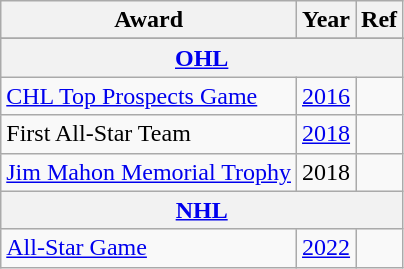<table class="wikitable">
<tr>
<th>Award</th>
<th>Year</th>
<th>Ref</th>
</tr>
<tr>
</tr>
<tr>
<th colspan="3"><a href='#'>OHL</a></th>
</tr>
<tr>
<td><a href='#'>CHL Top Prospects Game</a></td>
<td><a href='#'>2016</a></td>
<td></td>
</tr>
<tr>
<td>First All-Star Team</td>
<td><a href='#'>2018</a></td>
<td></td>
</tr>
<tr>
<td><a href='#'>Jim Mahon Memorial Trophy</a></td>
<td>2018</td>
<td></td>
</tr>
<tr>
<th colspan="3"><a href='#'>NHL</a></th>
</tr>
<tr>
<td><a href='#'>All-Star Game</a></td>
<td><a href='#'>2022</a></td>
<td></td>
</tr>
</table>
